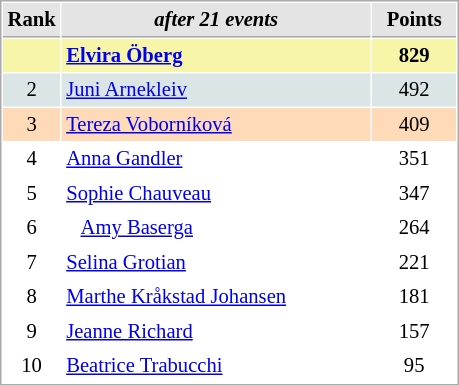<table cellspacing="1" cellpadding="3" style="border:1px solid #AAAAAA;font-size:86%">
<tr style="background-color: #E4E4E4;">
<th style="border-bottom:1px solid #AAAAAA; width: 10px;">Rank</th>
<th style="border-bottom:1px solid #AAAAAA; width: 200px;"><em>after 21 events</em></th>
<th style="border-bottom:1px solid #AAAAAA; width: 50px;">Points</th>
</tr>
<tr style="background:#f7f6a8;">
<td align=center></td>
<td> <strong><a href='#'>Elvira Öberg</a></strong></td>
<td align=center><strong>829</strong></td>
</tr>
<tr style="background:#dce5e5;">
<td align=center>2</td>
<td> <a href='#'>Juni Arnekleiv</a></td>
<td align=center>492</td>
</tr>
<tr style="background:#ffdab9;">
<td align=center>3</td>
<td> <a href='#'>Tereza Voborníková</a></td>
<td align=center>409</td>
</tr>
<tr>
<td align=center>4</td>
<td> <a href='#'>Anna Gandler</a></td>
<td align=center>351</td>
</tr>
<tr>
<td align=center>5</td>
<td> <a href='#'>Sophie Chauveau</a></td>
<td align=center>347</td>
</tr>
<tr>
<td align=center>6</td>
<td>   <a href='#'>Amy Baserga</a></td>
<td align=center>264</td>
</tr>
<tr>
<td align=center>7</td>
<td> <a href='#'>Selina Grotian</a></td>
<td align=center>221</td>
</tr>
<tr>
<td align=center>8</td>
<td> <a href='#'>Marthe Kråkstad Johansen</a></td>
<td align=center>181</td>
</tr>
<tr>
<td align=center>9</td>
<td> <a href='#'>Jeanne Richard</a></td>
<td align=center>157</td>
</tr>
<tr>
<td align=center>10</td>
<td> <a href='#'>Beatrice Trabucchi</a></td>
<td align=center>95</td>
</tr>
</table>
